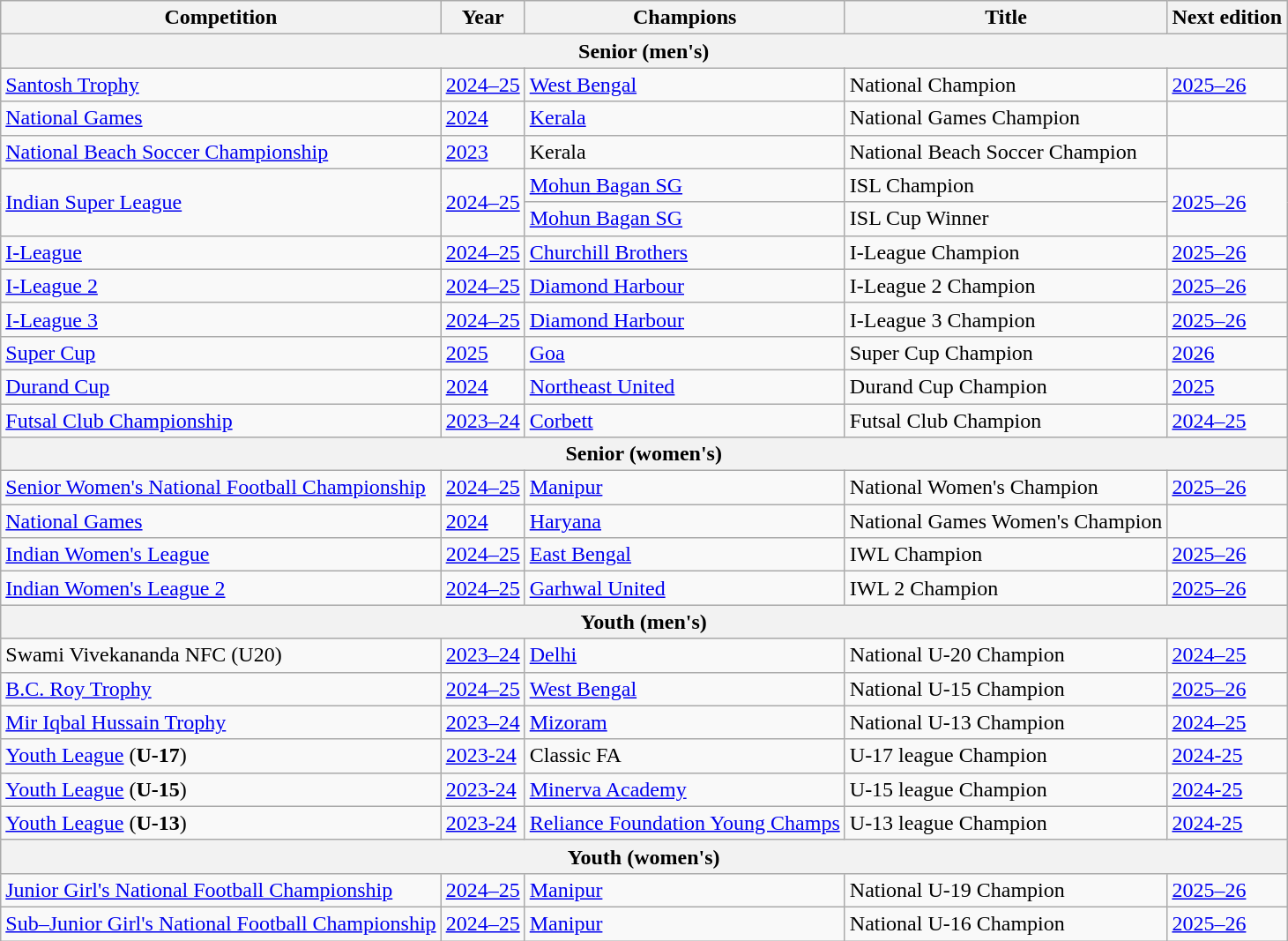<table class="wikitable sortable">
<tr>
<th>Competition</th>
<th>Year</th>
<th>Champions</th>
<th>Title</th>
<th>Next edition</th>
</tr>
<tr>
<th colspan="5">Senior (men's)</th>
</tr>
<tr>
<td><a href='#'>Santosh Trophy</a></td>
<td><a href='#'>2024–25</a></td>
<td><a href='#'>West Bengal</a></td>
<td>National Champion</td>
<td><a href='#'>2025–26</a></td>
</tr>
<tr>
<td><a href='#'>National Games</a></td>
<td><a href='#'>2024</a></td>
<td><a href='#'>Kerala</a></td>
<td>National Games Champion</td>
<td></td>
</tr>
<tr>
<td><a href='#'>National Beach Soccer Championship</a></td>
<td><a href='#'>2023</a></td>
<td>Kerala</td>
<td>National Beach Soccer Champion</td>
<td></td>
</tr>
<tr>
<td rowspan="2"><a href='#'>Indian Super League</a></td>
<td rowspan="2"><a href='#'>2024–25</a></td>
<td><a href='#'>Mohun Bagan SG</a></td>
<td>ISL Champion</td>
<td rowspan="2"><a href='#'>2025–26</a></td>
</tr>
<tr>
<td><a href='#'>Mohun Bagan SG</a></td>
<td>ISL Cup Winner</td>
</tr>
<tr>
<td><a href='#'>I-League</a></td>
<td><a href='#'>2024–25</a></td>
<td><a href='#'>Churchill Brothers</a></td>
<td>I-League Champion</td>
<td><a href='#'>2025–26</a></td>
</tr>
<tr>
<td><a href='#'>I-League 2</a></td>
<td><a href='#'>2024–25</a></td>
<td><a href='#'>Diamond Harbour</a></td>
<td>I-League 2 Champion</td>
<td><a href='#'>2025–26</a></td>
</tr>
<tr>
<td><a href='#'>I-League 3</a></td>
<td><a href='#'>2024–25</a></td>
<td><a href='#'>Diamond Harbour</a></td>
<td>I-League 3 Champion</td>
<td><a href='#'>2025–26</a></td>
</tr>
<tr>
<td><a href='#'>Super Cup</a></td>
<td><a href='#'>2025</a></td>
<td><a href='#'>Goa</a></td>
<td>Super Cup Champion</td>
<td><a href='#'>2026</a></td>
</tr>
<tr>
<td><a href='#'>Durand Cup</a></td>
<td><a href='#'>2024</a></td>
<td><a href='#'>Northeast United</a></td>
<td>Durand Cup Champion</td>
<td><a href='#'>2025</a></td>
</tr>
<tr>
<td><a href='#'>Futsal Club Championship</a></td>
<td><a href='#'>2023–24</a></td>
<td><a href='#'>Corbett</a></td>
<td>Futsal Club Champion</td>
<td><a href='#'>2024–25</a></td>
</tr>
<tr>
<th colspan="5">Senior (women's)</th>
</tr>
<tr>
<td><a href='#'>Senior Women's National Football Championship</a></td>
<td><a href='#'>2024–25</a></td>
<td><a href='#'>Manipur</a></td>
<td>National Women's Champion</td>
<td><a href='#'>2025–26</a></td>
</tr>
<tr>
<td><a href='#'>National Games</a></td>
<td><a href='#'>2024</a></td>
<td><a href='#'>Haryana</a></td>
<td>National Games Women's Champion</td>
<td></td>
</tr>
<tr>
<td><a href='#'>Indian Women's League</a></td>
<td><a href='#'>2024–25</a></td>
<td><a href='#'>East Bengal</a></td>
<td>IWL Champion</td>
<td><a href='#'>2025–26</a></td>
</tr>
<tr>
<td><a href='#'>Indian Women's League 2</a></td>
<td><a href='#'>2024–25</a></td>
<td><a href='#'>Garhwal United</a></td>
<td>IWL 2 Champion</td>
<td><a href='#'>2025–26</a></td>
</tr>
<tr>
<th colspan="5">Youth (men's)</th>
</tr>
<tr>
<td>Swami Vivekananda NFC (U20)</td>
<td><a href='#'>2023–24</a></td>
<td><a href='#'>Delhi</a></td>
<td>National U-20 Champion</td>
<td><a href='#'>2024–25</a></td>
</tr>
<tr>
<td><a href='#'>B.C. Roy Trophy</a></td>
<td><a href='#'>2024–25</a></td>
<td><a href='#'>West Bengal</a></td>
<td>National U-15 Champion</td>
<td><a href='#'>2025–26</a></td>
</tr>
<tr>
<td><a href='#'>Mir Iqbal Hussain Trophy</a></td>
<td><a href='#'>2023–24</a></td>
<td><a href='#'>Mizoram</a></td>
<td>National U-13 Champion</td>
<td><a href='#'>2024–25</a></td>
</tr>
<tr>
<td><a href='#'>Youth League</a> (<strong>U-17</strong>)</td>
<td><a href='#'>2023-24</a></td>
<td>Classic FA</td>
<td>U-17 league Champion</td>
<td><a href='#'>2024-25</a></td>
</tr>
<tr>
<td><a href='#'>Youth League</a> (<strong>U-15</strong>)</td>
<td><a href='#'>2023-24</a></td>
<td><a href='#'>Minerva Academy</a></td>
<td>U-15 league Champion</td>
<td><a href='#'>2024-25</a></td>
</tr>
<tr>
<td><a href='#'>Youth League</a> (<strong>U-13</strong>)</td>
<td><a href='#'>2023-24</a></td>
<td><a href='#'>Reliance Foundation Young Champs</a></td>
<td>U-13 league Champion</td>
<td><a href='#'>2024-25</a></td>
</tr>
<tr>
<th colspan="5">Youth (women's)</th>
</tr>
<tr>
<td><a href='#'>Junior Girl's National Football Championship</a></td>
<td><a href='#'>2024–25</a></td>
<td><a href='#'>Manipur</a></td>
<td>National U-19 Champion</td>
<td><a href='#'>2025–26</a></td>
</tr>
<tr>
<td><a href='#'>Sub–Junior Girl's National Football Championship</a></td>
<td><a href='#'>2024–25</a></td>
<td><a href='#'>Manipur</a></td>
<td>National U-16 Champion</td>
<td><a href='#'>2025–26</a></td>
</tr>
</table>
